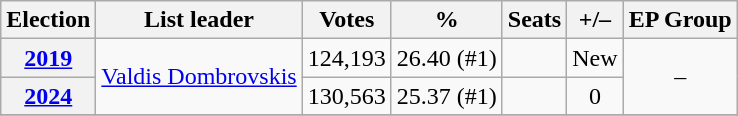<table class=wikitable style=text-align:center>
<tr>
<th>Election</th>
<th>List leader</th>
<th>Votes</th>
<th>%</th>
<th>Seats</th>
<th>+/–</th>
<th>EP Group</th>
</tr>
<tr>
<th><a href='#'>2019</a></th>
<td align=left rowspan=2><a href='#'>Valdis Dombrovskis</a></td>
<td>124,193</td>
<td>26.40 (#1)</td>
<td></td>
<td>New</td>
<td rowspan=2>–</td>
</tr>
<tr>
<th><a href='#'>2024</a></th>
<td>130,563</td>
<td>25.37 (#1)</td>
<td></td>
<td> 0</td>
</tr>
<tr>
</tr>
</table>
